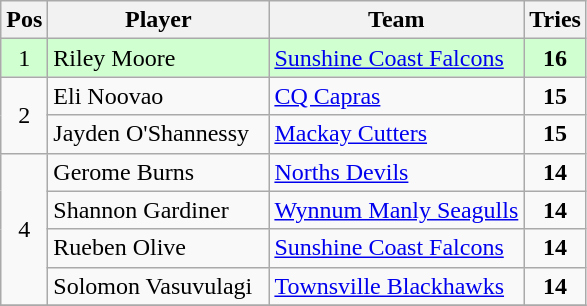<table class="wikitable" style="text-align: center;">
<tr>
<th>Pos</th>
<th width=140>Player</th>
<th>Team</th>
<th>Tries</th>
</tr>
<tr bgcolor="#d0ffd0">
<td rowspan = 1>1</td>
<td align="left">Riley Moore</td>
<td align="left"> <a href='#'>Sunshine Coast Falcons</a></td>
<td><strong>16</strong></td>
</tr>
<tr>
<td rowspan = 2>2</td>
<td align="left">Eli Noovao</td>
<td align="left"> <a href='#'>CQ Capras</a></td>
<td><strong>15</strong></td>
</tr>
<tr>
<td align="left">Jayden O'Shannessy</td>
<td align="left"> <a href='#'>Mackay Cutters</a></td>
<td><strong>15</strong></td>
</tr>
<tr>
<td rowspan = 4>4</td>
<td align="left">Gerome Burns</td>
<td align="left"> <a href='#'>Norths Devils</a></td>
<td><strong>14</strong></td>
</tr>
<tr>
<td align="left">Shannon Gardiner</td>
<td align="left"> <a href='#'>Wynnum Manly Seagulls</a></td>
<td><strong>14</strong></td>
</tr>
<tr>
<td align="left">Rueben Olive</td>
<td align="left"> <a href='#'>Sunshine Coast Falcons</a></td>
<td><strong>14</strong></td>
</tr>
<tr>
<td align="left">Solomon Vasuvulagi</td>
<td align="left"> <a href='#'>Townsville Blackhawks</a></td>
<td><strong>14</strong></td>
</tr>
<tr>
</tr>
</table>
